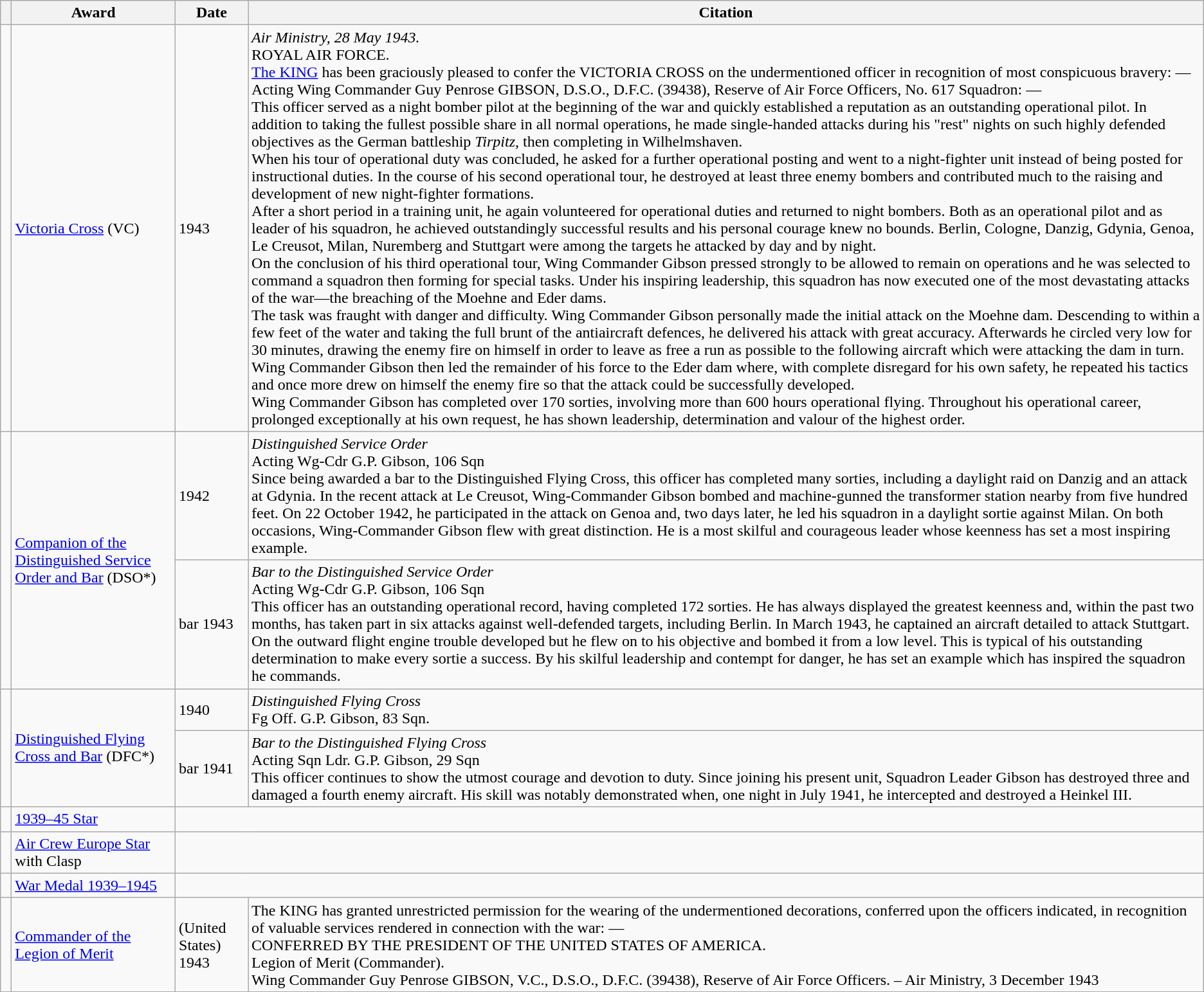<table class="wikitable">
<tr>
<th> </th>
<th>Award</th>
<th>Date</th>
<th>Citation</th>
</tr>
<tr>
<td></td>
<td><a href='#'>Victoria Cross</a> (VC)</td>
<td>1943</td>
<td><em>Air Ministry, 28 May 1943.</em><br>ROYAL AIR FORCE.<br><a href='#'>The KING</a> has been graciously pleased to confer the VICTORIA CROSS on the undermentioned officer in recognition of most conspicuous bravery: —<br>Acting Wing Commander Guy Penrose GIBSON, D.S.O., D.F.C. (39438), Reserve of Air Force Officers, No. 617 Squadron: —<br>This officer served as a night bomber pilot at the beginning of the war and quickly established a reputation as an outstanding operational pilot. In addition to taking the fullest possible share in all normal operations, he made single-handed attacks during his "rest" nights on such highly defended objectives as the German battleship <em>Tirpitz</em>, then completing in Wilhelmshaven.<br>When his tour of operational duty was concluded, he asked for a further operational posting and went to a night-fighter unit instead of being posted for instructional duties. In the course of his second operational tour, he destroyed at least three enemy bombers and contributed much to the raising and development of new night-fighter formations.<br>After a short period in a training unit, he again volunteered for operational duties and returned to night bombers. Both as an operational pilot and as leader of his squadron, he achieved outstandingly successful results and his personal courage knew no bounds. Berlin, Cologne, Danzig, Gdynia, Genoa, Le Creusot, Milan, Nuremberg and Stuttgart were among the targets he attacked by day and by night.<br>On the conclusion of his third operational tour, Wing Commander Gibson pressed strongly to be allowed to remain on operations and he was selected to command a squadron then forming for special tasks. Under his inspiring leadership, this squadron has now executed one of the most devastating attacks of the war—the breaching of the Moehne and Eder dams.<br>The task was fraught with danger and difficulty. Wing Commander Gibson personally made the initial attack on the Moehne dam. Descending to within a few feet of the water and taking the full brunt of the antiaircraft defences, he delivered his attack with great accuracy. Afterwards he circled very low for 30 minutes, drawing the enemy fire on himself in order to leave as free a run as possible to the following aircraft which were attacking the dam in turn.<br>Wing Commander Gibson then led the remainder of his force to the Eder dam where, with complete disregard for his own safety, he repeated his tactics and once more drew on himself the enemy fire so that the attack could be successfully developed.<br>Wing Commander Gibson has completed over 170 sorties, involving more than 600 hours operational flying. Throughout his operational career, prolonged exceptionally at his own request, he has shown leadership, determination and valour of the highest order.</td>
</tr>
<tr>
<td rowspan=2></td>
<td rowspan=2><a href='#'> Companion of the Distinguished Service Order and Bar</a> (DSO*)</td>
<td>1942</td>
<td><em>Distinguished Service Order</em><br>Acting Wg-Cdr G.P. Gibson, 106 Sqn<br>Since being awarded a bar to the Distinguished Flying Cross, this officer has completed many sorties, including a daylight raid on Danzig and an attack at Gdynia. In the recent attack at Le Creusot, Wing-Commander Gibson bombed and machine-gunned the transformer station nearby from five hundred feet. On 22 October 1942, he participated in the attack on Genoa and, two days later, he led his squadron in a daylight sortie against Milan. On both occasions, Wing-Commander Gibson flew with great distinction. He is a most skilful and courageous leader whose keenness has set a most inspiring example.</td>
</tr>
<tr>
<td>bar 1943</td>
<td><em>Bar to the Distinguished Service Order</em><br>Acting Wg-Cdr G.P. Gibson, 106 Sqn<br>This officer has an outstanding operational record, having completed 172 sorties. He has always displayed the greatest keenness and, within the past two months, has taken part in six attacks against well-defended targets, including Berlin. In March 1943, he captained an aircraft detailed to attack Stuttgart. On the outward flight engine trouble developed but he flew on to his objective and bombed it from a low level. This is typical of his outstanding determination to make every sortie a success. By his skilful leadership and contempt for danger, he has set an example which has inspired the squadron he commands.</td>
</tr>
<tr>
<td rowspan=2></td>
<td rowspan=2><a href='#'>Distinguished Flying Cross and Bar</a> (DFC*)</td>
<td>1940</td>
<td><em>Distinguished Flying Cross</em><br>Fg Off. G.P. Gibson, 83 Sqn.</td>
</tr>
<tr>
<td>bar 1941</td>
<td><em>Bar to the Distinguished Flying Cross</em><br>Acting Sqn Ldr. G.P. Gibson, 29 Sqn<br>This officer continues to show the utmost courage and devotion to duty. Since joining his present unit, Squadron Leader Gibson has destroyed three and damaged a fourth enemy aircraft. His skill was notably demonstrated when, one night in July 1941, he intercepted and destroyed a Heinkel III.</td>
</tr>
<tr>
<td></td>
<td><a href='#'>1939–45 Star</a></td>
<td colspan=2></td>
</tr>
<tr>
<td></td>
<td><a href='#'>Air Crew Europe Star</a> with Clasp</td>
<td colspan=2></td>
</tr>
<tr>
<td></td>
<td><a href='#'>War Medal 1939–1945</a></td>
<td colspan=2></td>
</tr>
<tr>
<td></td>
<td><a href='#'>Commander of the Legion of Merit</a></td>
<td>(United States) 1943</td>
<td>The KING has granted unrestricted permission for the wearing of the undermentioned decorations, conferred upon the officers indicated, in recognition of valuable services rendered in connection with the war: —<br>CONFERRED BY THE PRESIDENT OF THE UNITED STATES OF AMERICA.<br>Legion of Merit (Commander).<br>Wing Commander Guy Penrose GIBSON, V.C., D.S.O., D.F.C. (39438), Reserve of Air Force Officers.
– Air Ministry, 3 December 1943</td>
</tr>
</table>
